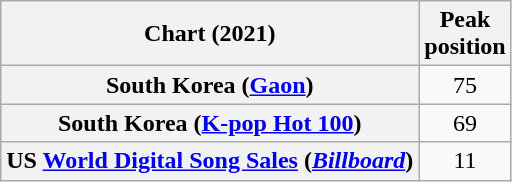<table class="wikitable sortable plainrowheaders" style="text-align:center">
<tr>
<th scope="col">Chart (2021)</th>
<th scope="col">Peak<br>position</th>
</tr>
<tr>
<th scope="row">South Korea (<a href='#'>Gaon</a>)</th>
<td>75</td>
</tr>
<tr>
<th scope="row">South Korea (<a href='#'>K-pop Hot 100</a>)</th>
<td>69</td>
</tr>
<tr>
<th scope="row">US <a href='#'>World Digital Song Sales</a> (<em><a href='#'>Billboard</a></em>)</th>
<td>11</td>
</tr>
</table>
